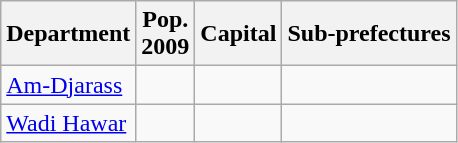<table class="wikitable">
<tr>
<th>Department</th>
<th>Pop.<br>2009</th>
<th>Capital</th>
<th>Sub-prefectures</th>
</tr>
<tr>
<td><a href='#'>Am-Djarass</a></td>
<td></td>
<td></td>
<td></td>
</tr>
<tr>
<td><a href='#'>Wadi Hawar</a></td>
<td></td>
<td></td>
<td></td>
</tr>
</table>
